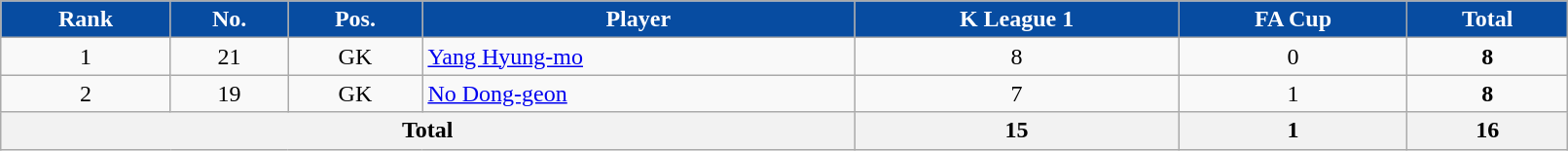<table class="wikitable sortable" style="text-align:center;width:85%;">
<tr>
<th style=background-color:#074CA1;color:#FFFFFF>Rank</th>
<th style=background-color:#074CA1;color:#FFFFFF>No.</th>
<th style=background-color:#074CA1;color:#FFFFFF>Pos.</th>
<th style=background-color:#074CA1;color:#FFFFFF>Player</th>
<th style=background-color:#074CA1;color:#FFFFFF>K League 1</th>
<th style=background-color:#074CA1;color:#FFFFFF>FA Cup</th>
<th style=background-color:#074CA1;color:#FFFFFF>Total</th>
</tr>
<tr>
<td>1</td>
<td>21</td>
<td>GK</td>
<td align=left> <a href='#'>Yang Hyung-mo</a></td>
<td>8</td>
<td>0</td>
<td><strong>8</strong></td>
</tr>
<tr>
<td>2</td>
<td>19</td>
<td>GK</td>
<td align=left> <a href='#'>No Dong-geon</a></td>
<td>7</td>
<td>1</td>
<td><strong>8</strong></td>
</tr>
<tr>
<th colspan=4>Total</th>
<th>15</th>
<th>1</th>
<th>16</th>
</tr>
</table>
